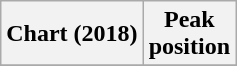<table class="wikitable">
<tr>
<th>Chart (2018)</th>
<th>Peak<br>position</th>
</tr>
<tr>
</tr>
</table>
